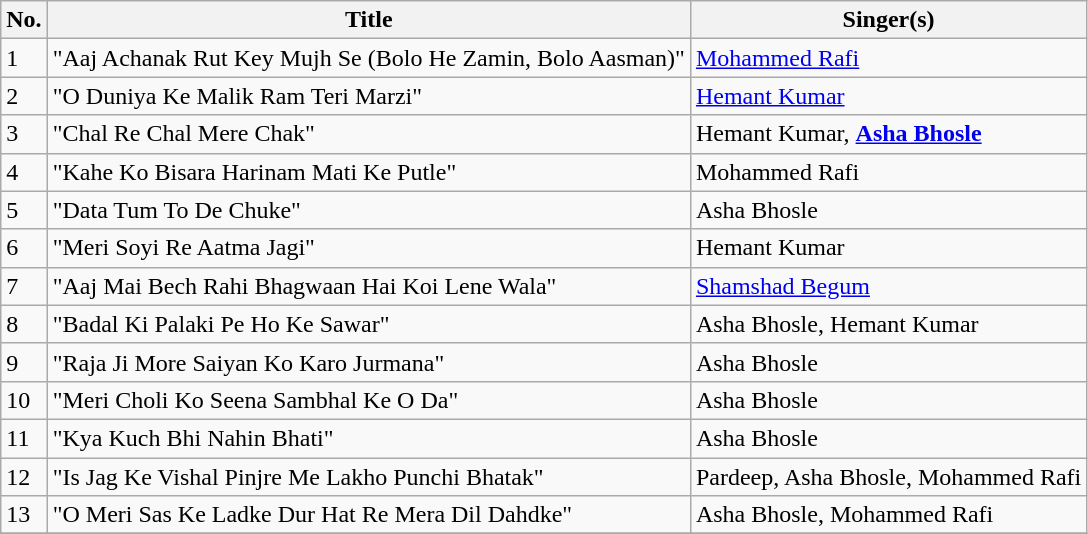<table class="wikitable">
<tr>
<th>No.</th>
<th>Title</th>
<th>Singer(s)</th>
</tr>
<tr>
<td>1</td>
<td>"Aaj Achanak Rut Key Mujh Se (Bolo He Zamin, Bolo Aasman)"</td>
<td><a href='#'>Mohammed Rafi</a></td>
</tr>
<tr>
<td>2</td>
<td>"O Duniya Ke Malik Ram Teri Marzi"</td>
<td><a href='#'>Hemant Kumar</a></td>
</tr>
<tr>
<td>3</td>
<td>"Chal Re Chal Mere Chak"</td>
<td>Hemant Kumar, <strong><a href='#'>Asha Bhosle</a></strong></td>
</tr>
<tr>
<td>4</td>
<td>"Kahe Ko Bisara Harinam Mati Ke Putle"</td>
<td>Mohammed Rafi</td>
</tr>
<tr>
<td>5</td>
<td>"Data Tum To De Chuke"</td>
<td>Asha Bhosle</td>
</tr>
<tr>
<td>6</td>
<td>"Meri Soyi Re Aatma Jagi"</td>
<td>Hemant Kumar</td>
</tr>
<tr>
<td>7</td>
<td>"Aaj Mai Bech Rahi Bhagwaan Hai Koi Lene Wala"</td>
<td><a href='#'>Shamshad Begum</a></td>
</tr>
<tr>
<td>8</td>
<td>"Badal Ki Palaki Pe Ho Ke Sawar"</td>
<td>Asha Bhosle, Hemant Kumar</td>
</tr>
<tr>
<td>9</td>
<td>"Raja Ji More Saiyan Ko Karo Jurmana"</td>
<td>Asha Bhosle</td>
</tr>
<tr>
<td>10</td>
<td>"Meri Choli Ko Seena Sambhal Ke O Da"</td>
<td>Asha Bhosle</td>
</tr>
<tr>
<td>11</td>
<td>"Kya Kuch Bhi Nahin Bhati"</td>
<td>Asha Bhosle</td>
</tr>
<tr>
<td>12</td>
<td>"Is Jag Ke Vishal Pinjre Me Lakho Punchi Bhatak"</td>
<td>Pardeep, Asha Bhosle, Mohammed Rafi</td>
</tr>
<tr>
<td>13</td>
<td>"O Meri Sas Ke Ladke Dur Hat Re Mera Dil Dahdke"</td>
<td>Asha Bhosle, Mohammed Rafi</td>
</tr>
<tr>
</tr>
</table>
